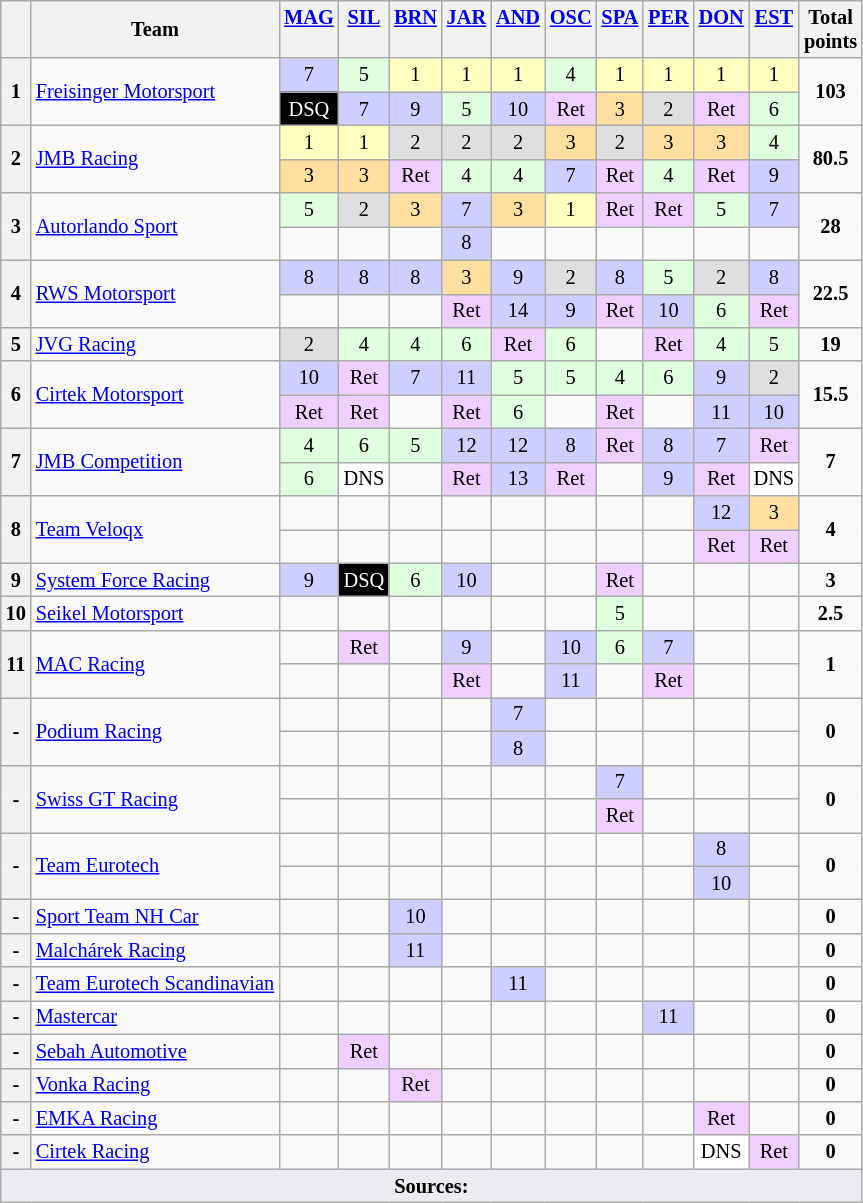<table class="wikitable" style="font-size: 85%; text-align:center;">
<tr valign="top">
<th valign=middle></th>
<th valign=middle>Team</th>
<th><a href='#'>MAG</a><br></th>
<th><a href='#'>SIL</a><br></th>
<th><a href='#'>BRN</a><br></th>
<th><a href='#'>JAR</a><br></th>
<th><a href='#'>AND</a><br></th>
<th><a href='#'>OSC</a><br></th>
<th><a href='#'>SPA</a><br></th>
<th><a href='#'>PER</a><br></th>
<th><a href='#'>DON</a><br></th>
<th><a href='#'>EST</a><br></th>
<th valign=middle>Total<br>points</th>
</tr>
<tr>
<th rowspan=2>1</th>
<td rowspan=2 align=left> <a href='#'>Freisinger Motorsport</a></td>
<td style="background:#CFCFFF;">7</td>
<td style="background:#DFFFDF;">5</td>
<td style="background:#FFFFBF;">1</td>
<td style="background:#FFFFBF;">1</td>
<td style="background:#FFFFBF;">1</td>
<td style="background:#DFFFDF;">4</td>
<td style="background:#FFFFBF;">1</td>
<td style="background:#FFFFBF;">1</td>
<td style="background:#FFFFBF;">1</td>
<td style="background:#FFFFBF;">1</td>
<td rowspan=2><strong>103</strong></td>
</tr>
<tr>
<td style="background-color:#000000; color:white">DSQ</td>
<td style="background:#CFCFFF;">7</td>
<td style="background:#CFCFFF;">9</td>
<td style="background:#DFFFDF;">5</td>
<td style="background:#CFCFFF;">10</td>
<td style="background:#EFCFFF;">Ret</td>
<td style="background:#FFDF9F;">3</td>
<td style="background:#DFDFDF;">2</td>
<td style="background:#EFCFFF;">Ret</td>
<td style="background:#DFFFDF;">6</td>
</tr>
<tr>
<th rowspan=2>2</th>
<td rowspan=2 align=left> <a href='#'>JMB Racing</a></td>
<td style="background:#FFFFBF;">1</td>
<td style="background:#FFFFBF;">1</td>
<td style="background:#DFDFDF;">2</td>
<td style="background:#DFDFDF;">2</td>
<td style="background:#DFDFDF;">2</td>
<td style="background:#FFDF9F;">3</td>
<td style="background:#DFDFDF;">2</td>
<td style="background:#FFDF9F;">3</td>
<td style="background:#FFDF9F;">3</td>
<td style="background:#DFFFDF;">4</td>
<td rowspan=2><strong>80.5</strong></td>
</tr>
<tr>
<td style="background:#FFDF9F;">3</td>
<td style="background:#FFDF9F;">3</td>
<td style="background:#EFCFFF;">Ret</td>
<td style="background:#DFFFDF;">4</td>
<td style="background:#DFFFDF;">4</td>
<td style="background:#CFCFFF;">7</td>
<td style="background:#EFCFFF;">Ret</td>
<td style="background:#DFFFDF;">4</td>
<td style="background:#EFCFFF;">Ret</td>
<td style="background:#CFCFFF;">9</td>
</tr>
<tr>
<th rowspan=2>3</th>
<td rowspan=2 align=left> <a href='#'>Autorlando Sport</a></td>
<td style="background:#DFFFDF;">5</td>
<td style="background:#DFDFDF;">2</td>
<td style="background:#FFDF9F;">3</td>
<td style="background:#CFCFFF;">7</td>
<td style="background:#FFDF9F;">3</td>
<td style="background:#FFFFBF;">1</td>
<td style="background:#EFCFFF;">Ret</td>
<td style="background:#EFCFFF;">Ret</td>
<td style="background:#DFFFDF;">5</td>
<td style="background:#CFCFFF;">7</td>
<td rowspan=2><strong>28</strong></td>
</tr>
<tr>
<td></td>
<td></td>
<td></td>
<td style="background:#CFCFFF;">8</td>
<td></td>
<td></td>
<td></td>
<td></td>
<td></td>
<td></td>
</tr>
<tr>
<th rowspan=2>4</th>
<td rowspan=2 align=left> <a href='#'>RWS Motorsport</a></td>
<td style="background:#CFCFFF;">8</td>
<td style="background:#CFCFFF;">8</td>
<td style="background:#CFCFFF;">8</td>
<td style="background:#FFDF9F;">3</td>
<td style="background:#CFCFFF;">9</td>
<td style="background:#DFDFDF;">2</td>
<td style="background:#CFCFFF;">8</td>
<td style="background:#DFFFDF;">5</td>
<td style="background:#DFDFDF;">2</td>
<td style="background:#CFCFFF;">8</td>
<td rowspan=2><strong>22.5</strong></td>
</tr>
<tr>
<td></td>
<td></td>
<td></td>
<td style="background:#EFCFFF;">Ret</td>
<td style="background:#CFCFFF;">14</td>
<td style="background:#CFCFFF;">9</td>
<td style="background:#EFCFFF;">Ret</td>
<td style="background:#CFCFFF;">10</td>
<td style="background:#DFFFDF;">6</td>
<td style="background:#EFCFFF;">Ret</td>
</tr>
<tr>
<th>5</th>
<td align=left> <a href='#'>JVG Racing</a></td>
<td style="background:#DFDFDF;">2</td>
<td style="background:#DFFFDF;">4</td>
<td style="background:#DFFFDF;">4</td>
<td style="background:#DFFFDF;">6</td>
<td style="background:#EFCFFF;">Ret</td>
<td style="background:#DFFFDF;">6</td>
<td></td>
<td style="background:#EFCFFF;">Ret</td>
<td style="background:#DFFFDF;">4</td>
<td style="background:#DFFFDF;">5</td>
<td><strong>19</strong></td>
</tr>
<tr>
<th rowspan=2>6</th>
<td rowspan=2 align=left> <a href='#'>Cirtek Motorsport</a></td>
<td style="background:#CFCFFF;">10</td>
<td style="background:#EFCFFF;">Ret</td>
<td style="background:#CFCFFF;">7</td>
<td style="background:#CFCFFF;">11</td>
<td style="background:#DFFFDF;">5</td>
<td style="background:#DFFFDF;">5</td>
<td style="background:#DFFFDF;">4</td>
<td style="background:#DFFFDF;">6</td>
<td style="background:#CFCFFF;">9</td>
<td style="background:#DFDFDF;">2</td>
<td rowspan=2><strong>15.5</strong></td>
</tr>
<tr>
<td style="background:#EFCFFF;">Ret</td>
<td style="background:#EFCFFF;">Ret</td>
<td></td>
<td style="background:#EFCFFF;">Ret</td>
<td style="background:#DFFFDF;">6</td>
<td></td>
<td style="background:#EFCFFF;">Ret</td>
<td></td>
<td style="background:#CFCFFF;">11</td>
<td style="background:#CFCFFF;">10</td>
</tr>
<tr>
<th rowspan=2>7</th>
<td rowspan=2 align=left> <a href='#'>JMB Competition</a></td>
<td style="background:#DFFFDF;">4</td>
<td style="background:#DFFFDF;">6</td>
<td style="background:#DFFFDF;">5</td>
<td style="background:#CFCFFF;">12</td>
<td style="background:#CFCFFF;">12</td>
<td style="background:#CFCFFF;">8</td>
<td style="background:#EFCFFF;">Ret</td>
<td style="background:#CFCFFF;">8</td>
<td style="background:#CFCFFF;">7</td>
<td style="background:#EFCFFF;">Ret</td>
<td rowspan=2><strong>7</strong></td>
</tr>
<tr>
<td style="background:#DFFFDF;">6</td>
<td style="background:#FFFFFF;">DNS</td>
<td></td>
<td style="background:#EFCFFF;">Ret</td>
<td style="background:#CFCFFF;">13</td>
<td style="background:#EFCFFF;">Ret</td>
<td></td>
<td style="background:#CFCFFF;">9</td>
<td style="background:#EFCFFF;">Ret</td>
<td style="background:#FFFFFF;">DNS</td>
</tr>
<tr>
<th rowspan=2>8</th>
<td rowspan=2 align=left> <a href='#'>Team Veloqx</a></td>
<td></td>
<td></td>
<td></td>
<td></td>
<td></td>
<td></td>
<td></td>
<td></td>
<td style="background:#CFCFFF;">12</td>
<td style="background:#FFDF9F;">3</td>
<td rowspan=2><strong>4</strong></td>
</tr>
<tr>
<td></td>
<td></td>
<td></td>
<td></td>
<td></td>
<td></td>
<td></td>
<td></td>
<td style="background:#EFCFFF;">Ret</td>
<td style="background:#EFCFFF;">Ret</td>
</tr>
<tr>
<th>9</th>
<td align=left> <a href='#'>System Force Racing</a></td>
<td style="background:#CFCFFF;">9</td>
<td style="background-color:#000000; color:white">DSQ</td>
<td style="background:#DFFFDF;">6</td>
<td style="background:#CFCFFF;">10</td>
<td></td>
<td></td>
<td style="background:#EFCFFF;">Ret</td>
<td></td>
<td></td>
<td></td>
<td><strong>3</strong></td>
</tr>
<tr>
<th>10</th>
<td align=left> <a href='#'>Seikel Motorsport</a></td>
<td></td>
<td></td>
<td></td>
<td></td>
<td></td>
<td></td>
<td style="background:#DFFFDF;">5</td>
<td></td>
<td></td>
<td></td>
<td><strong>2.5</strong></td>
</tr>
<tr>
<th rowspan=2>11</th>
<td rowspan=2 align=left> <a href='#'>MAC Racing</a></td>
<td></td>
<td style="background:#EFCFFF;">Ret</td>
<td></td>
<td style="background:#CFCFFF;">9</td>
<td></td>
<td style="background:#CFCFFF;">10</td>
<td style="background:#DFFFDF;">6</td>
<td style="background:#CFCFFF;">7</td>
<td></td>
<td></td>
<td rowspan=2><strong>1</strong></td>
</tr>
<tr>
<td></td>
<td></td>
<td></td>
<td style="background:#EFCFFF;">Ret</td>
<td></td>
<td style="background:#CFCFFF;">11</td>
<td></td>
<td style="background:#EFCFFF;">Ret</td>
<td></td>
<td></td>
</tr>
<tr>
<th rowspan=2>-</th>
<td rowspan=2 align=left> <a href='#'>Podium Racing</a></td>
<td></td>
<td></td>
<td></td>
<td></td>
<td style="background:#CFCFFF;">7</td>
<td></td>
<td></td>
<td></td>
<td></td>
<td></td>
<td rowspan=2><strong>0</strong></td>
</tr>
<tr>
<td></td>
<td></td>
<td></td>
<td></td>
<td style="background:#CFCFFF;">8</td>
<td></td>
<td></td>
<td></td>
<td></td>
<td></td>
</tr>
<tr>
<th rowspan=2>-</th>
<td rowspan=2 align=left> <a href='#'>Swiss GT Racing</a></td>
<td></td>
<td></td>
<td></td>
<td></td>
<td></td>
<td></td>
<td style="background:#CFCFFF;">7</td>
<td></td>
<td></td>
<td></td>
<td rowspan=2><strong>0</strong></td>
</tr>
<tr>
<td></td>
<td></td>
<td></td>
<td></td>
<td></td>
<td></td>
<td style="background:#EFCFFF;">Ret</td>
<td></td>
<td></td>
<td></td>
</tr>
<tr>
<th rowspan=2>-</th>
<td rowspan=2 align=left> <a href='#'>Team Eurotech</a></td>
<td></td>
<td></td>
<td></td>
<td></td>
<td></td>
<td></td>
<td></td>
<td></td>
<td style="background:#CFCFFF;">8</td>
<td></td>
<td rowspan=2><strong>0</strong></td>
</tr>
<tr>
<td></td>
<td></td>
<td></td>
<td></td>
<td></td>
<td></td>
<td></td>
<td></td>
<td style="background:#CFCFFF;">10</td>
<td></td>
</tr>
<tr>
<th>-</th>
<td align=left> <a href='#'>Sport Team NH Car</a></td>
<td></td>
<td></td>
<td style="background:#CFCFFF;">10</td>
<td></td>
<td></td>
<td></td>
<td></td>
<td></td>
<td></td>
<td></td>
<td><strong>0</strong></td>
</tr>
<tr>
<th>-</th>
<td align=left> <a href='#'>Malchárek Racing</a></td>
<td></td>
<td></td>
<td style="background:#CFCFFF;">11</td>
<td></td>
<td></td>
<td></td>
<td></td>
<td></td>
<td></td>
<td></td>
<td><strong>0</strong></td>
</tr>
<tr>
<th>-</th>
<td align=left> <a href='#'>Team Eurotech Scandinavian</a></td>
<td></td>
<td></td>
<td></td>
<td></td>
<td style="background:#CFCFFF;">11</td>
<td></td>
<td></td>
<td></td>
<td></td>
<td></td>
<td><strong>0</strong></td>
</tr>
<tr>
<th>-</th>
<td align=left> <a href='#'>Mastercar</a></td>
<td></td>
<td></td>
<td></td>
<td></td>
<td></td>
<td></td>
<td></td>
<td style="background:#CFCFFF;">11</td>
<td></td>
<td></td>
<td><strong>0</strong></td>
</tr>
<tr>
<th>-</th>
<td align=left> <a href='#'>Sebah Automotive</a></td>
<td></td>
<td style="background:#EFCFFF;">Ret</td>
<td></td>
<td></td>
<td></td>
<td></td>
<td></td>
<td></td>
<td></td>
<td></td>
<td><strong>0</strong></td>
</tr>
<tr>
<th>-</th>
<td align=left> <a href='#'>Vonka Racing</a></td>
<td></td>
<td></td>
<td style="background:#EFCFFF;">Ret</td>
<td></td>
<td></td>
<td></td>
<td></td>
<td></td>
<td></td>
<td></td>
<td><strong>0</strong></td>
</tr>
<tr>
<th>-</th>
<td align=left> <a href='#'>EMKA Racing</a></td>
<td></td>
<td></td>
<td></td>
<td></td>
<td></td>
<td></td>
<td></td>
<td></td>
<td style="background:#EFCFFF;">Ret</td>
<td></td>
<td><strong>0</strong></td>
</tr>
<tr>
<th>-</th>
<td align=left> <a href='#'>Cirtek Racing</a></td>
<td></td>
<td></td>
<td></td>
<td></td>
<td></td>
<td></td>
<td></td>
<td></td>
<td style="background:#FFFFFF;">DNS</td>
<td style="background:#EFCFFF;">Ret</td>
<td><strong>0</strong></td>
</tr>
<tr class="sortbottom">
<td colspan="14" style="background-color:#EAECF0;text-align:center"><strong>Sources:</strong></td>
</tr>
</table>
